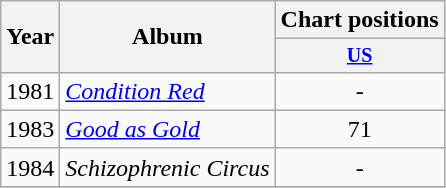<table class="wikitable" style="text-align:center;" border="1">
<tr>
<th rowspan="2">Year</th>
<th rowspan="2">Album</th>
<th colspan="1">Chart positions</th>
</tr>
<tr style="font-size:smaller;">
<th><a href='#'>US</a><br></th>
</tr>
<tr>
<td>1981</td>
<td align="left"><em><a href='#'>Condition Red</a></em></td>
<td>-</td>
</tr>
<tr>
<td>1983</td>
<td align="left"><em><a href='#'>Good as Gold</a></em></td>
<td>71</td>
</tr>
<tr>
<td>1984</td>
<td align="left"><em>Schizophrenic Circus</em></td>
<td>-</td>
</tr>
<tr>
</tr>
</table>
